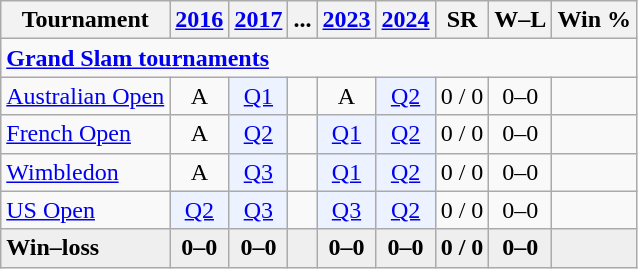<table class=wikitable style=text-align:center>
<tr>
<th>Tournament</th>
<th><a href='#'>2016</a></th>
<th><a href='#'>2017</a></th>
<th>...</th>
<th><a href='#'>2023</a></th>
<th><a href='#'>2024</a></th>
<th>SR</th>
<th>W–L</th>
<th>Win %</th>
</tr>
<tr>
<td colspan="14" style="text-align:left"><a href='#'><strong>Grand Slam tournaments</strong></a></td>
</tr>
<tr>
<td align=left><a href='#'>Australian Open</a></td>
<td>A</td>
<td bgcolor=ecf2ff><a href='#'>Q1</a></td>
<td></td>
<td>A</td>
<td bgcolor=ecf2ff><a href='#'>Q2</a></td>
<td>0 / 0</td>
<td>0–0</td>
<td></td>
</tr>
<tr>
<td align=left><a href='#'>French Open</a></td>
<td>A</td>
<td bgcolor=ecf2ff><a href='#'>Q2</a></td>
<td></td>
<td bgcolor=ecf2ff><a href='#'>Q1</a></td>
<td bgcolor=ecf2ff><a href='#'>Q2</a></td>
<td>0 / 0</td>
<td>0–0</td>
<td></td>
</tr>
<tr>
<td align=left><a href='#'>Wimbledon</a></td>
<td>A</td>
<td bgcolor=ecf2ff><a href='#'>Q3</a></td>
<td></td>
<td bgcolor=ecf2ff><a href='#'>Q1</a></td>
<td bgcolor=ecf2ff><a href='#'>Q2</a></td>
<td>0 / 0</td>
<td>0–0</td>
<td></td>
</tr>
<tr>
<td align=left><a href='#'>US Open</a></td>
<td bgcolor=ecf2ff><a href='#'>Q2</a></td>
<td bgcolor=ecf2ff><a href='#'>Q3</a></td>
<td></td>
<td bgcolor=ecf2ff><a href='#'>Q3</a></td>
<td bgcolor=ecf2ff><a href='#'>Q2</a></td>
<td>0 / 0</td>
<td>0–0</td>
<td></td>
</tr>
<tr style=font-weight:bold;background:#efefef>
<td style=text-align:left>Win–loss</td>
<td>0–0</td>
<td>0–0</td>
<td></td>
<td>0–0</td>
<td>0–0</td>
<td>0 / 0</td>
<td>0–0</td>
<td></td>
</tr>
</table>
